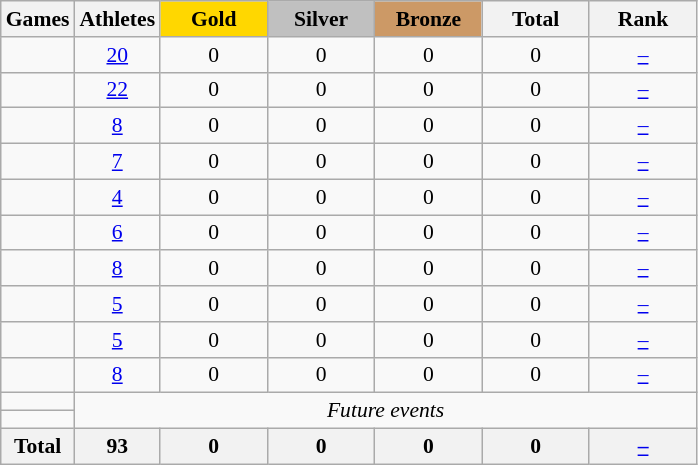<table class="wikitable" style="text-align:center; font-size:90%;">
<tr>
<th>Games</th>
<th>Athletes</th>
<td style="background:gold; width:4.5em; font-weight:bold;">Gold</td>
<td style="background:silver; width:4.5em; font-weight:bold;">Silver</td>
<td style="background:#cc9966; width:4.5em; font-weight:bold;">Bronze</td>
<th style="width:4.5em; font-weight:bold;">Total</th>
<th style="width:4.5em; font-weight:bold;">Rank</th>
</tr>
<tr>
<td align=left></td>
<td><a href='#'>20</a></td>
<td>0</td>
<td>0</td>
<td>0</td>
<td>0</td>
<td><a href='#'>–</a></td>
</tr>
<tr>
<td align=left></td>
<td><a href='#'>22</a></td>
<td>0</td>
<td>0</td>
<td>0</td>
<td>0</td>
<td><a href='#'>–</a></td>
</tr>
<tr>
<td align=left></td>
<td><a href='#'>8</a></td>
<td>0</td>
<td>0</td>
<td>0</td>
<td>0</td>
<td><a href='#'>–</a></td>
</tr>
<tr>
<td align=left></td>
<td><a href='#'>7</a></td>
<td>0</td>
<td>0</td>
<td>0</td>
<td>0</td>
<td><a href='#'>–</a></td>
</tr>
<tr>
<td align=left></td>
<td><a href='#'>4</a></td>
<td>0</td>
<td>0</td>
<td>0</td>
<td>0</td>
<td><a href='#'>–</a></td>
</tr>
<tr>
<td align=left></td>
<td><a href='#'>6</a></td>
<td>0</td>
<td>0</td>
<td>0</td>
<td>0</td>
<td><a href='#'>–</a></td>
</tr>
<tr>
<td align=left></td>
<td><a href='#'>8</a></td>
<td>0</td>
<td>0</td>
<td>0</td>
<td>0</td>
<td><a href='#'>–</a></td>
</tr>
<tr>
<td align=left></td>
<td><a href='#'>5</a></td>
<td>0</td>
<td>0</td>
<td>0</td>
<td>0</td>
<td><a href='#'>–</a></td>
</tr>
<tr>
<td align=left></td>
<td><a href='#'>5</a></td>
<td>0</td>
<td>0</td>
<td>0</td>
<td>0</td>
<td><a href='#'>–</a></td>
</tr>
<tr>
<td align=left></td>
<td><a href='#'>8</a></td>
<td>0</td>
<td>0</td>
<td>0</td>
<td>0</td>
<td><a href='#'>–</a></td>
</tr>
<tr>
<td align=left></td>
<td colspan=6; rowspan=2><em>Future events</em></td>
</tr>
<tr>
<td align=left></td>
</tr>
<tr>
<th>Total</th>
<th>93</th>
<th>0</th>
<th>0</th>
<th>0</th>
<th>0</th>
<th><a href='#'>–</a></th>
</tr>
</table>
